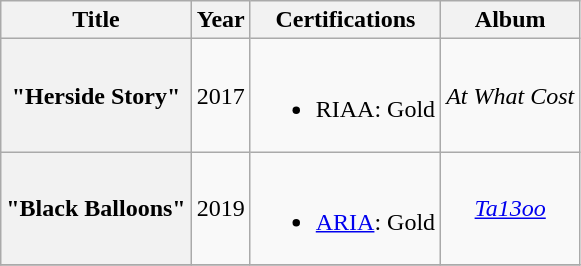<table class="wikitable plainrowheaders" style="text-align:center;">
<tr>
<th scope="col">Title</th>
<th scope="col">Year</th>
<th scope="col">Certifications</th>
<th scope="col">Album</th>
</tr>
<tr>
<th scope="row">"Herside Story"<br></th>
<td>2017</td>
<td><br><ul><li>RIAA: Gold</li></ul></td>
<td><em>At What Cost</em></td>
</tr>
<tr>
<th scope="row">"Black Balloons"<br></th>
<td>2019</td>
<td><br><ul><li><a href='#'>ARIA</a>: Gold</li></ul></td>
<td><em><a href='#'>Ta13oo</a></em></td>
</tr>
<tr>
</tr>
</table>
